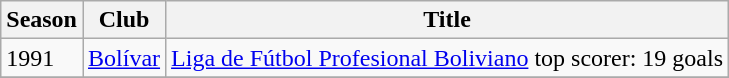<table class="wikitable">
<tr>
<th>Season</th>
<th>Club</th>
<th>Title</th>
</tr>
<tr>
<td>1991</td>
<td><a href='#'>Bolívar</a></td>
<td><a href='#'>Liga de Fútbol Profesional Boliviano</a> top scorer: 19 goals</td>
</tr>
<tr>
</tr>
</table>
